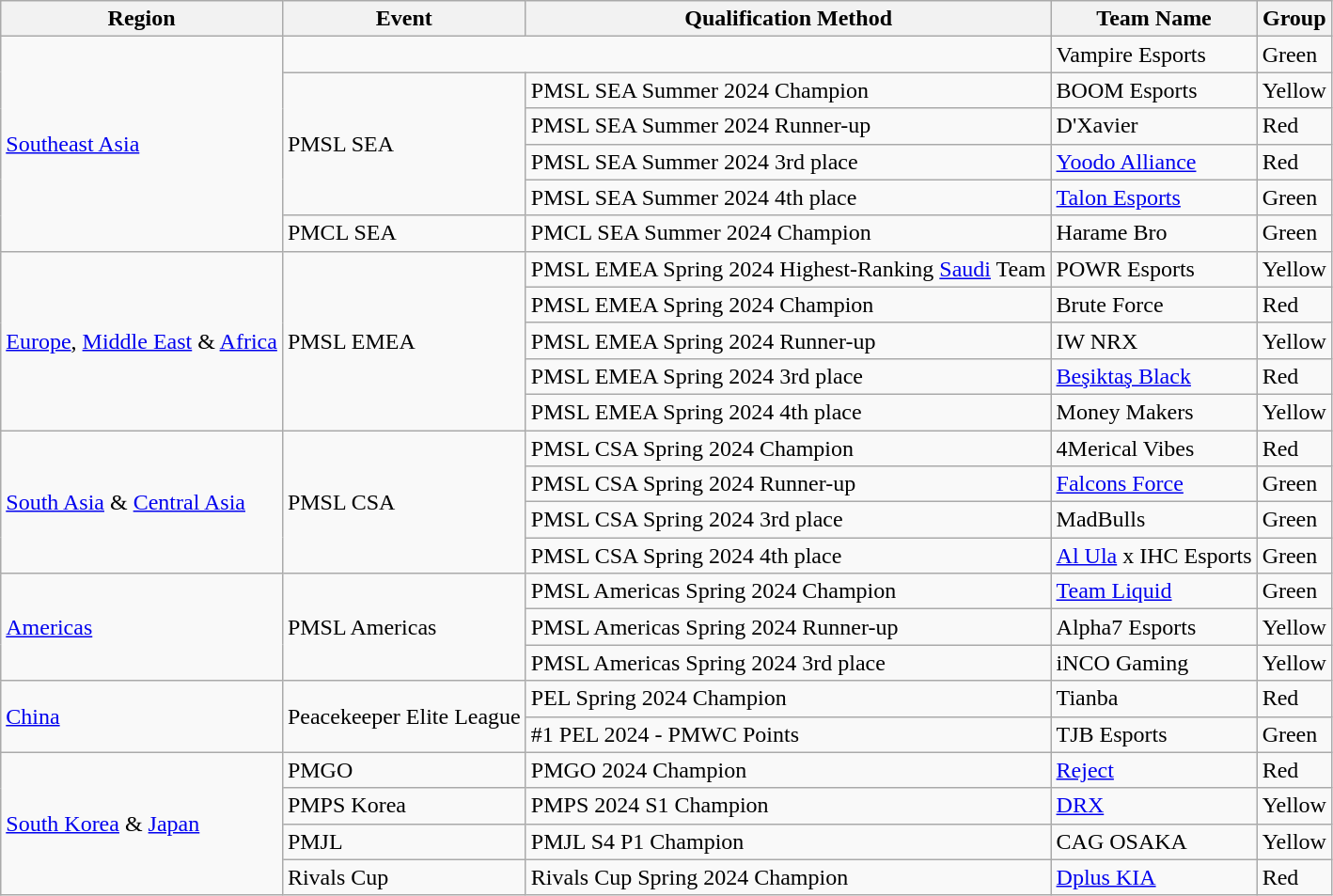<table class="wikitable sortable" style="text-align:left;">
<tr>
<th>Region</th>
<th>Event</th>
<th>Qualification Method</th>
<th>Team Name</th>
<th>Group</th>
</tr>
<tr>
<td rowspan="6"><a href='#'>Southeast Asia</a></td>
<td colspan="2"></td>
<td> Vampire Esports</td>
<td>Green</td>
</tr>
<tr>
<td rowspan="4">PMSL SEA</td>
<td>PMSL SEA Summer 2024 Champion</td>
<td> BOOM Esports</td>
<td>Yellow</td>
</tr>
<tr>
<td>PMSL SEA Summer 2024 Runner-up</td>
<td> D'Xavier</td>
<td>Red</td>
</tr>
<tr>
<td>PMSL SEA Summer 2024 3rd place</td>
<td> <a href='#'>Yoodo Alliance</a></td>
<td>Red</td>
</tr>
<tr>
<td>PMSL SEA Summer 2024 4th place</td>
<td> <a href='#'>Talon Esports</a></td>
<td>Green</td>
</tr>
<tr>
<td>PMCL SEA</td>
<td>PMCL SEA Summer 2024 Champion</td>
<td> Harame Bro</td>
<td>Green</td>
</tr>
<tr>
<td rowspan="5"><a href='#'>Europe</a>, <a href='#'>Middle East</a> & <a href='#'>Africa</a></td>
<td rowspan="5">PMSL EMEA</td>
<td>PMSL EMEA Spring 2024 Highest-Ranking <a href='#'>Saudi</a> Team</td>
<td> POWR Esports</td>
<td>Yellow</td>
</tr>
<tr>
<td>PMSL EMEA Spring 2024 Champion</td>
<td> Brute Force</td>
<td>Red</td>
</tr>
<tr>
<td>PMSL EMEA Spring 2024 Runner-up</td>
<td> IW NRX</td>
<td>Yellow</td>
</tr>
<tr>
<td>PMSL EMEA Spring 2024 3rd place</td>
<td> <a href='#'>Beşiktaş Black</a></td>
<td>Red</td>
</tr>
<tr>
<td>PMSL EMEA Spring 2024 4th place</td>
<td> Money Makers</td>
<td>Yellow</td>
</tr>
<tr>
<td rowspan="4"><a href='#'>South Asia</a> & <a href='#'>Central Asia</a></td>
<td rowspan="4">PMSL CSA</td>
<td>PMSL CSA Spring 2024 Champion</td>
<td> 4Merical Vibes</td>
<td>Red</td>
</tr>
<tr>
<td>PMSL CSA Spring 2024 Runner-up</td>
<td> <a href='#'>Falcons Force</a></td>
<td>Green</td>
</tr>
<tr>
<td>PMSL CSA Spring 2024 3rd place</td>
<td> MadBulls</td>
<td>Green</td>
</tr>
<tr>
<td>PMSL CSA Spring 2024 4th place</td>
<td> <a href='#'>Al Ula</a> x IHC Esports</td>
<td>Green</td>
</tr>
<tr>
<td rowspan="3"><a href='#'>Americas</a></td>
<td rowspan="3">PMSL Americas</td>
<td>PMSL Americas Spring 2024 Champion</td>
<td> <a href='#'>Team Liquid</a></td>
<td>Green</td>
</tr>
<tr>
<td>PMSL Americas Spring 2024 Runner-up</td>
<td> Alpha7 Esports</td>
<td>Yellow</td>
</tr>
<tr>
<td>PMSL Americas Spring 2024 3rd place</td>
<td> iNCO Gaming</td>
<td>Yellow</td>
</tr>
<tr>
<td rowspan="2"><a href='#'>China</a></td>
<td rowspan="2">Peacekeeper Elite League</td>
<td>PEL Spring 2024 Champion</td>
<td> Tianba</td>
<td>Red</td>
</tr>
<tr>
<td>#1 PEL 2024 - PMWC Points</td>
<td> TJB Esports</td>
<td>Green</td>
</tr>
<tr>
<td rowspan="4"><a href='#'>South Korea</a> & <a href='#'>Japan</a></td>
<td>PMGO</td>
<td>PMGO 2024 Champion</td>
<td> <a href='#'>Reject</a></td>
<td>Red</td>
</tr>
<tr>
<td>PMPS Korea</td>
<td>PMPS 2024 S1 Champion</td>
<td> <a href='#'>DRX</a></td>
<td>Yellow</td>
</tr>
<tr>
<td>PMJL</td>
<td>PMJL S4 P1 Champion</td>
<td> CAG OSAKA</td>
<td>Yellow</td>
</tr>
<tr>
<td>Rivals Cup</td>
<td>Rivals Cup Spring 2024 Champion</td>
<td> <a href='#'>Dplus KIA</a></td>
<td>Red</td>
</tr>
</table>
